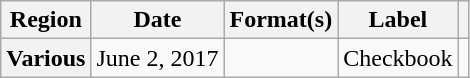<table class="wikitable plainrowheaders">
<tr>
<th scope="col">Region</th>
<th scope="col">Date</th>
<th scope="col">Format(s)</th>
<th scope="col">Label</th>
<th scope="col"></th>
</tr>
<tr>
<th scope="row">Various</th>
<td>June 2, 2017</td>
<td></td>
<td>Checkbook</td>
<td align="center"></td>
</tr>
</table>
